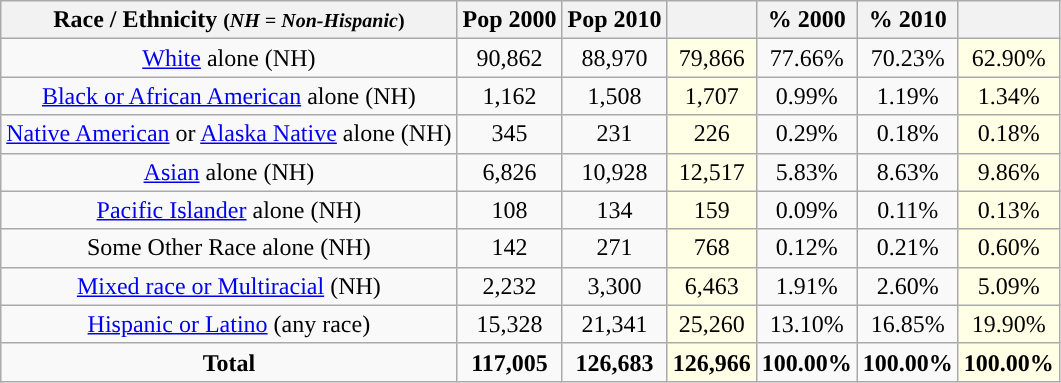<table class="wikitable" style="text-align:center;">
<tr>
<th>Race / Ethnicity <small>(<em>NH = Non-Hispanic</em>)</small></th>
<th>Pop 2000</th>
<th>Pop 2010</th>
<th></th>
<th>% 2000</th>
<th>% 2010</th>
<th></th>
</tr>
<tr>
<td><a href='#'>White</a> alone (NH)</td>
<td>90,862</td>
<td>88,970</td>
<td style='background: #ffffe6;'>79,866</td>
<td>77.66%</td>
<td>70.23%</td>
<td style='background: #ffffe6;'>62.90%</td>
</tr>
<tr>
<td><a href='#'>Black or African American</a> alone (NH)</td>
<td>1,162</td>
<td>1,508</td>
<td style='background: #ffffe6;'>1,707</td>
<td>0.99%</td>
<td>1.19%</td>
<td style='background: #ffffe6;'>1.34%</td>
</tr>
<tr>
<td><a href='#'>Native American</a> or <a href='#'>Alaska Native</a> alone (NH)</td>
<td>345</td>
<td>231</td>
<td style='background: #ffffe6;'>226</td>
<td>0.29%</td>
<td>0.18%</td>
<td style='background: #ffffe6;'>0.18%</td>
</tr>
<tr>
<td><a href='#'>Asian</a> alone (NH)</td>
<td>6,826</td>
<td>10,928</td>
<td style='background: #ffffe6;'>12,517</td>
<td>5.83%</td>
<td>8.63%</td>
<td style='background: #ffffe6;'>9.86%</td>
</tr>
<tr>
<td><a href='#'>Pacific Islander</a> alone (NH)</td>
<td>108</td>
<td>134</td>
<td style='background: #ffffe6;'>159</td>
<td>0.09%</td>
<td>0.11%</td>
<td style='background: #ffffe6;'>0.13%</td>
</tr>
<tr>
<td>Some Other Race alone (NH)</td>
<td>142</td>
<td>271</td>
<td style='background: #ffffe6;'>768</td>
<td>0.12%</td>
<td>0.21%</td>
<td style='background: #ffffe6;'>0.60%</td>
</tr>
<tr>
<td><a href='#'>Mixed race or Multiracial</a> (NH)</td>
<td>2,232</td>
<td>3,300</td>
<td style='background: #ffffe6;'>6,463</td>
<td>1.91%</td>
<td>2.60%</td>
<td style='background: #ffffe6;'>5.09%</td>
</tr>
<tr>
<td><a href='#'>Hispanic or Latino</a> (any race)</td>
<td>15,328</td>
<td>21,341</td>
<td style='background: #ffffe6;'>25,260</td>
<td>13.10%</td>
<td>16.85%</td>
<td style='background: #ffffe6;'>19.90%</td>
</tr>
<tr>
<td><strong>Total</strong></td>
<td><strong>117,005</strong></td>
<td><strong>126,683</strong></td>
<td style='background: #ffffe6;'><strong>126,966</strong></td>
<td><strong>100.00%</strong></td>
<td><strong>100.00%</strong></td>
<td style='background: #ffffe6;'><strong>100.00%</strong></td>
</tr>
</table>
